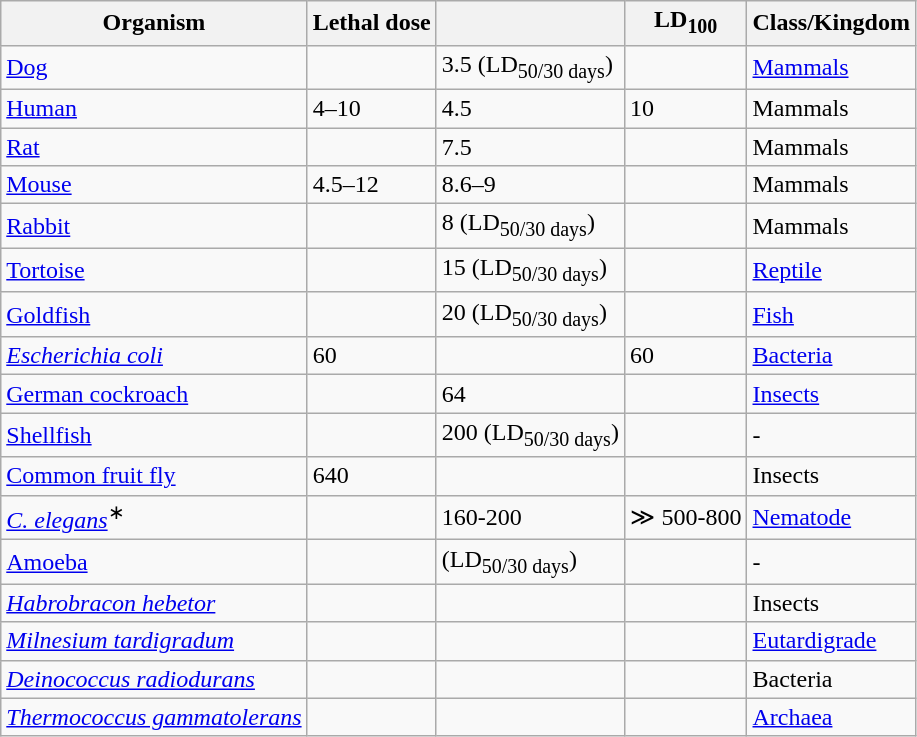<table class="wikitable">
<tr>
<th>Organism</th>
<th>Lethal dose</th>
<th></th>
<th>LD<sub>100</sub></th>
<th>Class/Kingdom</th>
</tr>
<tr>
<td><a href='#'>Dog</a></td>
<td> </td>
<td>3.5 (LD<sub>50/30 days</sub>)</td>
<td> </td>
<td><a href='#'>Mammals</a></td>
</tr>
<tr>
<td><a href='#'>Human</a></td>
<td>4–10</td>
<td>4.5</td>
<td>10</td>
<td>Mammals</td>
</tr>
<tr>
<td><a href='#'>Rat</a></td>
<td> </td>
<td>7.5</td>
<td> </td>
<td>Mammals</td>
</tr>
<tr>
<td><a href='#'>Mouse</a></td>
<td>4.5–12</td>
<td>8.6–9</td>
<td> </td>
<td>Mammals</td>
</tr>
<tr>
<td><a href='#'>Rabbit</a></td>
<td> </td>
<td>8 (LD<sub>50/30 days</sub>)</td>
<td> </td>
<td>Mammals</td>
</tr>
<tr>
<td><a href='#'>Tortoise</a></td>
<td> </td>
<td>15 (LD<sub>50/30 days</sub>)</td>
<td> </td>
<td><a href='#'>Reptile</a></td>
</tr>
<tr>
<td><a href='#'>Goldfish</a></td>
<td> </td>
<td>20 (LD<sub>50/30 days</sub>)</td>
<td> </td>
<td><a href='#'>Fish</a></td>
</tr>
<tr>
<td><em><a href='#'>Escherichia coli</a></em></td>
<td>60</td>
<td> </td>
<td>60</td>
<td><a href='#'>Bacteria</a></td>
</tr>
<tr>
<td><a href='#'>German cockroach</a></td>
<td> </td>
<td>64</td>
<td> </td>
<td><a href='#'>Insects</a></td>
</tr>
<tr>
<td><a href='#'>Shellfish</a></td>
<td> </td>
<td>200 (LD<sub>50/30 days</sub>)</td>
<td> </td>
<td>-</td>
</tr>
<tr>
<td><a href='#'>Common fruit fly</a></td>
<td>640</td>
<td> </td>
<td> </td>
<td>Insects</td>
</tr>
<tr>
<td><em><a href='#'>C. elegans</a></em><sup>∗</sup></td>
<td> </td>
<td>160-200 </td>
<td>≫ 500-800</td>
<td><a href='#'>Nematode</a></td>
</tr>
<tr>
<td><a href='#'>Amoeba</a></td>
<td> </td>
<td> (LD<sub>50/30 days</sub>)</td>
<td> </td>
<td>-</td>
</tr>
<tr>
<td><em><a href='#'>Habrobracon hebetor</a></em></td>
<td></td>
<td> </td>
<td> </td>
<td>Insects</td>
</tr>
<tr>
<td><em><a href='#'>Milnesium tardigradum</a></em></td>
<td></td>
<td> </td>
<td> </td>
<td><a href='#'>Eutardigrade</a></td>
</tr>
<tr>
<td><em><a href='#'>Deinococcus radiodurans</a></em></td>
<td></td>
<td> </td>
<td> </td>
<td>Bacteria</td>
</tr>
<tr>
<td><em><a href='#'>Thermococcus gammatolerans</a></em></td>
<td></td>
<td> </td>
<td> </td>
<td><a href='#'>Archaea</a></td>
</tr>
</table>
